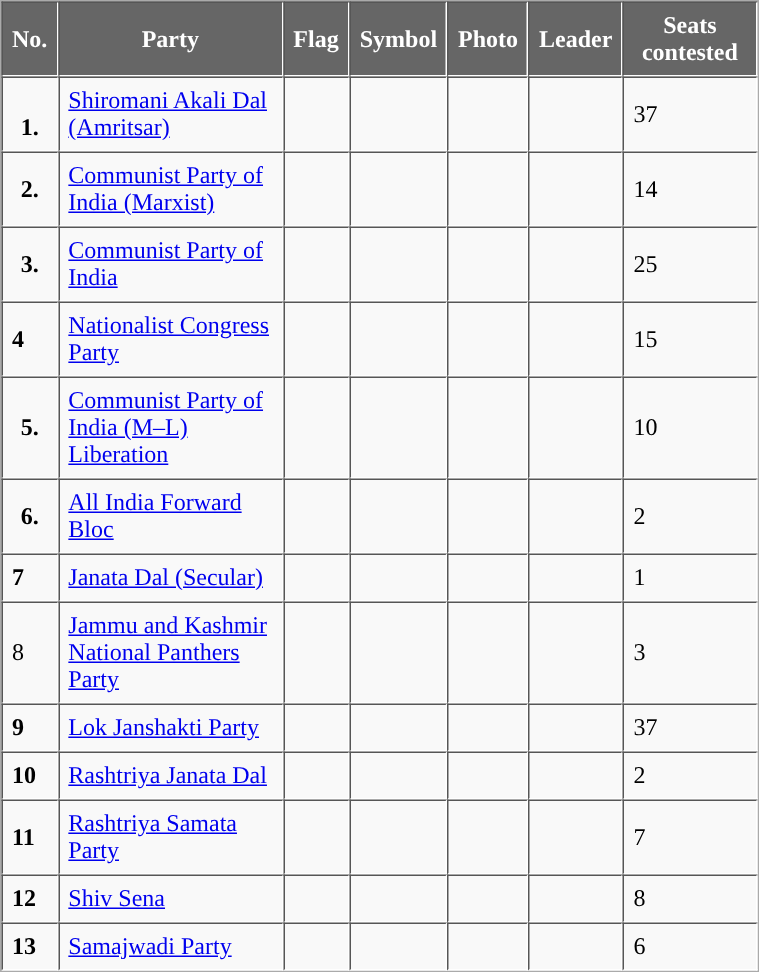<table class="sortable" width="40%" border="2" cellpadding="6" cellspacing="0" style="margin: 1em 1em 1em 0; background: #f9f9f9; border: 1px #aaa solid">
<tr>
<th style="background-color:#666666; color:white">No.</th>
<th style="background-color:#666666; color:white">Party</th>
<th style="background-color:#666666; color:white">Flag</th>
<th style="background-color:#666666; color:white">Symbol</th>
<th style="background-color:#666666; color:white">Photo</th>
<th style="background-color:#666666; color:white">Leader</th>
<th style="background-color:#666666; color:white">Seats contested</th>
</tr>
<tr>
<td style="text-align:center; background:"><br><strong>1.</strong></td>
<td><a href='#'>Shiromani Akali Dal (Amritsar)</a></td>
<td></td>
<td></td>
<td></td>
<td></td>
<td>37</td>
</tr>
<tr>
<td style="text-align:center; background:"><strong>2.</strong></td>
<td><a href='#'>Communist Party of India (Marxist)</a></td>
<td></td>
<td></td>
<td></td>
<td></td>
<td>14</td>
</tr>
<tr>
<td style="text-align:center; background:"><strong>3.</strong></td>
<td><a href='#'>Communist Party of India</a></td>
<td></td>
<td></td>
<td></td>
<td></td>
<td>25</td>
</tr>
<tr>
<td style="background-color: "><strong>4</strong></td>
<td><a href='#'>Nationalist Congress Party</a></td>
<td></td>
<td></td>
<td></td>
<td></td>
<td>15</td>
</tr>
<tr>
<td style="text-align:center; background:"><strong>5.</strong></td>
<td><a href='#'>Communist Party of India (M–L) Liberation</a></td>
<td></td>
<td></td>
<td></td>
<td></td>
<td>10</td>
</tr>
<tr>
<td style="text-align:center; background:"><strong>6.</strong></td>
<td><a href='#'>All India Forward Bloc</a></td>
<td></td>
<td></td>
<td></td>
<td></td>
<td>2</td>
</tr>
<tr>
<td style="background-color: "><strong>7</strong></td>
<td><a href='#'>Janata Dal (Secular)</a></td>
<td></td>
<td></td>
<td></td>
<td></td>
<td>1</td>
</tr>
<tr>
<td style="background-color: ">8</td>
<td><a href='#'>Jammu and Kashmir National Panthers Party</a></td>
<td></td>
<td></td>
<td></td>
<td></td>
<td>3</td>
</tr>
<tr>
<td style="background-color: "><strong>9</strong></td>
<td><a href='#'>Lok Janshakti Party</a></td>
<td></td>
<td></td>
<td></td>
<td></td>
<td>37</td>
</tr>
<tr>
<td style="background-color: "><strong>10</strong></td>
<td><a href='#'>Rashtriya Janata Dal</a></td>
<td></td>
<td></td>
<td></td>
<td></td>
<td>2</td>
</tr>
<tr>
<td><strong>11</strong></td>
<td><a href='#'>Rashtriya Samata Party</a></td>
<td></td>
<td></td>
<td></td>
<td></td>
<td>7</td>
</tr>
<tr>
<td style="background-color: "><strong>12</strong></td>
<td><a href='#'>Shiv Sena</a></td>
<td></td>
<td></td>
<td></td>
<td></td>
<td>8</td>
</tr>
<tr>
<td style="background-color: "><strong>13</strong></td>
<td><a href='#'>Samajwadi Party</a></td>
<td></td>
<td></td>
<td></td>
<td></td>
<td>6</td>
</tr>
</table>
